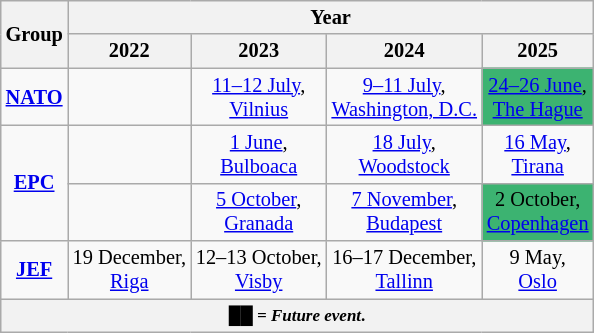<table class="wikitable" style="margin:1em auto; font-size:85%; text-align:center;">
<tr>
<th rowspan="2">Group</th>
<th colspan=5">Year</th>
</tr>
<tr>
<th>2022</th>
<th>2023</th>
<th>2024</th>
<th>2025</th>
</tr>
<tr>
<td><strong><a href='#'>NATO</a></strong></td>
<td></td>
<td><a href='#'>11–12 July</a>,<br>  <a href='#'>Vilnius</a></td>
<td><a href='#'>9–11 July</a>,<br> <a href='#'>Washington, D.C.</a></td>
<td style="background:#3Cb371;"><a href='#'>24–26 June</a>,<br> <a href='#'>The Hague</a></td>
</tr>
<tr>
<td rowspan="2"><strong><a href='#'>EPC</a></strong></td>
<td></td>
<td><a href='#'>1 June</a>,<br> <a href='#'>Bulboaca</a></td>
<td><a href='#'>18 July</a>,<br>  <a href='#'>Woodstock</a></td>
<td><a href='#'>16 May</a>,<br> <a href='#'>Tirana</a></td>
</tr>
<tr>
<td></td>
<td><a href='#'>5 October</a>,<br>  <a href='#'>Granada</a></td>
<td><a href='#'>7 November</a>,<br>  <a href='#'>Budapest</a></td>
<td style="background:#3Cb371;">2 October,<br> <a href='#'>Copenhagen</a></td>
</tr>
<tr>
<td><strong><a href='#'>JEF</a></strong></td>
<td>19 December, <br> <a href='#'>Riga</a></td>
<td>12–13 October, <br> <a href='#'>Visby</a></td>
<td>16–17 December, <br> <a href='#'>Tallinn</a></td>
<td>9 May,<br> <a href='#'>Oslo</a></td>
</tr>
<tr>
<th colspan="53"><small><em><span>██</span> = Future event</em>.</small></th>
</tr>
</table>
